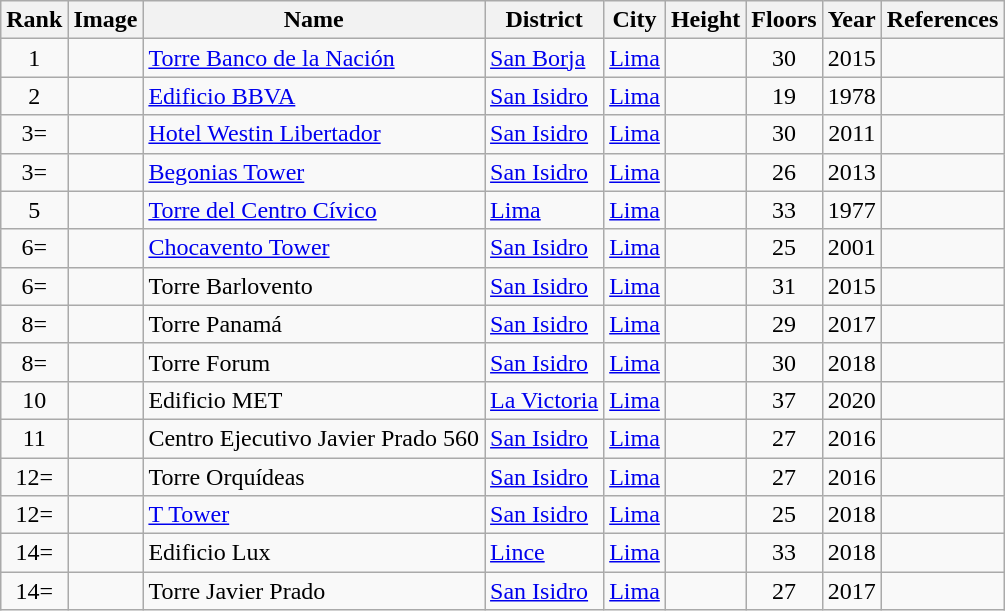<table class="sortable wikitable">
<tr>
<th>Rank</th>
<th>Image</th>
<th>Name</th>
<th>District</th>
<th>City</th>
<th>Height</th>
<th>Floors</th>
<th>Year</th>
<th>References</th>
</tr>
<tr>
<td align="center">1</td>
<td></td>
<td><a href='#'>Torre Banco de la Nación</a></td>
<td><a href='#'>San Borja</a></td>
<td><a href='#'>Lima</a></td>
<td></td>
<td align="center">30</td>
<td align="center">2015</td>
<td align="center"></td>
</tr>
<tr>
<td align="center">2</td>
<td></td>
<td><a href='#'>Edificio BBVA</a></td>
<td><a href='#'>San Isidro</a></td>
<td><a href='#'>Lima</a></td>
<td></td>
<td align="center">19</td>
<td align="center">1978</td>
<td align="center"></td>
</tr>
<tr>
<td align="center">3=</td>
<td></td>
<td><a href='#'>Hotel Westin Libertador</a></td>
<td><a href='#'>San Isidro</a></td>
<td><a href='#'>Lima</a></td>
<td></td>
<td align="center">30</td>
<td align="center">2011</td>
<td align="center"></td>
</tr>
<tr>
<td align="center">3=</td>
<td></td>
<td><a href='#'>Begonias Tower</a></td>
<td><a href='#'>San Isidro</a></td>
<td><a href='#'>Lima</a></td>
<td></td>
<td align="center">26</td>
<td align="center">2013</td>
<td align="center"></td>
</tr>
<tr>
<td align="center">5</td>
<td></td>
<td><a href='#'>Torre del Centro Cívico</a></td>
<td><a href='#'>Lima</a></td>
<td><a href='#'>Lima</a></td>
<td></td>
<td align="center">33</td>
<td align="center">1977</td>
<td align="center"></td>
</tr>
<tr>
<td align="center">6=</td>
<td></td>
<td><a href='#'>Chocavento Tower</a></td>
<td><a href='#'>San Isidro</a></td>
<td><a href='#'>Lima</a></td>
<td></td>
<td align="center">25</td>
<td align="center">2001</td>
<td align="center"></td>
</tr>
<tr>
<td align="center">6=</td>
<td></td>
<td>Torre Barlovento</td>
<td><a href='#'>San Isidro</a></td>
<td><a href='#'>Lima</a></td>
<td></td>
<td align="center">31</td>
<td align="center">2015</td>
<td align="center"></td>
</tr>
<tr>
<td align="center">8=</td>
<td></td>
<td>Torre Panamá</td>
<td><a href='#'>San Isidro</a></td>
<td><a href='#'>Lima</a></td>
<td></td>
<td align="center">29</td>
<td align="center">2017</td>
<td align="center"></td>
</tr>
<tr>
<td align="center">8=</td>
<td></td>
<td>Torre Forum</td>
<td><a href='#'>San Isidro</a></td>
<td><a href='#'>Lima</a></td>
<td></td>
<td align="center">30</td>
<td align="center">2018</td>
<td align="center"></td>
</tr>
<tr>
<td align="center">10</td>
<td></td>
<td>Edificio MET</td>
<td><a href='#'>La Victoria</a></td>
<td><a href='#'>Lima</a></td>
<td></td>
<td align="center">37</td>
<td align="center">2020</td>
<td align="center"></td>
</tr>
<tr>
<td align="center">11</td>
<td></td>
<td>Centro Ejecutivo Javier Prado 560</td>
<td><a href='#'>San Isidro</a></td>
<td><a href='#'>Lima</a></td>
<td></td>
<td align="center">27</td>
<td align="center">2016</td>
<td align="center"></td>
</tr>
<tr>
<td align="center">12=</td>
<td></td>
<td>Torre Orquídeas</td>
<td><a href='#'>San Isidro</a></td>
<td><a href='#'>Lima</a></td>
<td></td>
<td align="center">27</td>
<td align="center">2016</td>
<td align="center"></td>
</tr>
<tr>
<td align="center">12=</td>
<td></td>
<td><a href='#'>T Tower</a></td>
<td><a href='#'>San Isidro</a></td>
<td><a href='#'>Lima</a></td>
<td></td>
<td align="center">25</td>
<td align="center">2018</td>
<td align="center"></td>
</tr>
<tr>
<td align="center">14=</td>
<td></td>
<td>Edificio Lux</td>
<td><a href='#'>Lince</a></td>
<td><a href='#'>Lima</a></td>
<td></td>
<td align="center">33</td>
<td align="center">2018</td>
<td align="center"></td>
</tr>
<tr>
<td align="center">14=</td>
<td></td>
<td>Torre Javier Prado</td>
<td><a href='#'>San Isidro</a></td>
<td><a href='#'>Lima</a></td>
<td></td>
<td align="center">27</td>
<td align="center">2017</td>
<td align="center"></td>
</tr>
</table>
